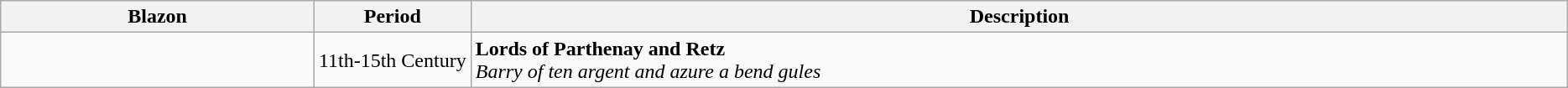<table class="wikitable">
<tr>
<th style="width:20%;">Blazon</th>
<th style="width:10%;">Period</th>
<th style="width:70%;">Description</th>
</tr>
<tr>
<td></td>
<td>11th-15th Century</td>
<td><strong>Lords of Parthenay and Retz</strong><br><em>Barry of ten argent and azure a bend gules</em></td>
</tr>
</table>
